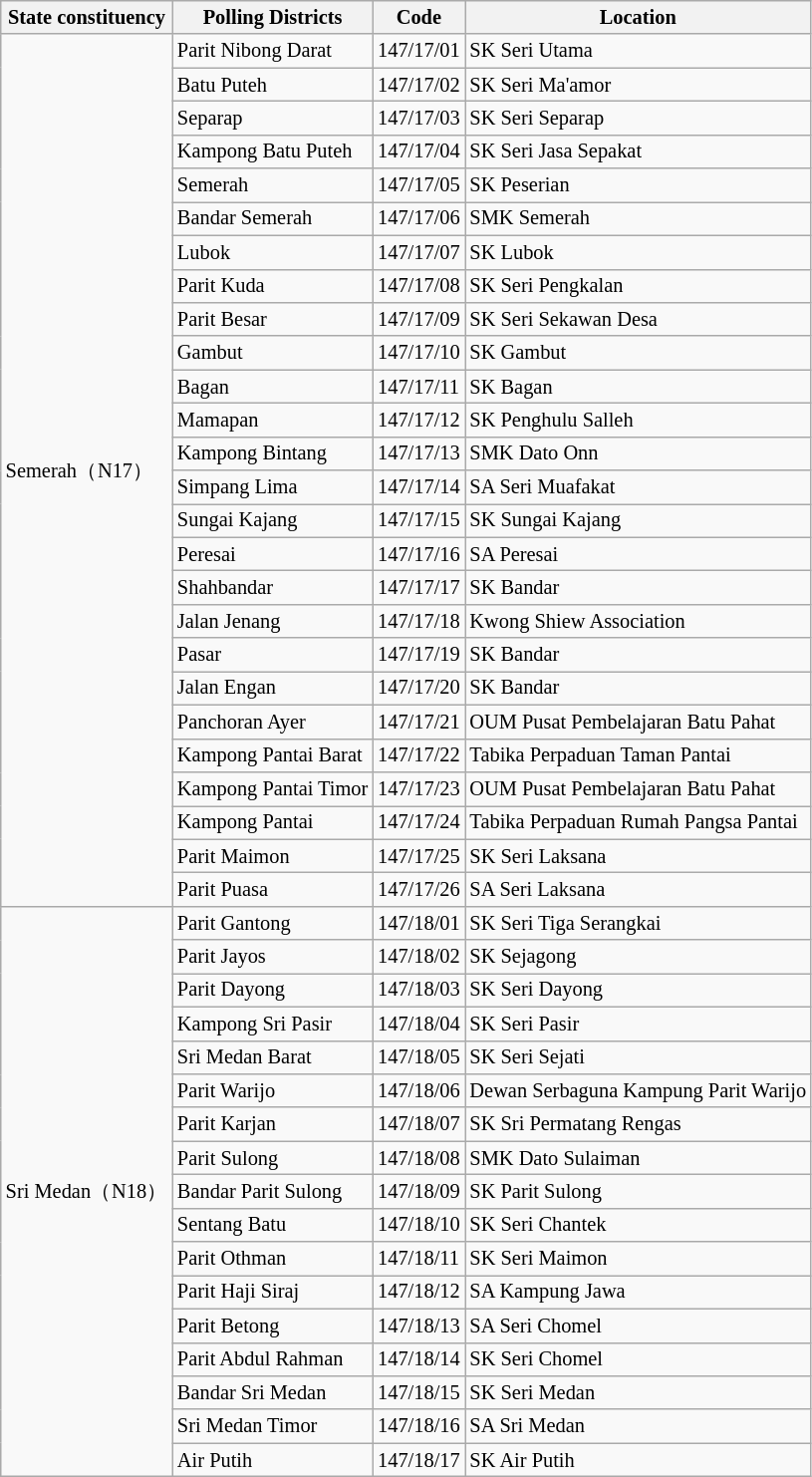<table class="wikitable sortable mw-collapsible" style="white-space:nowrap;font-size:85%">
<tr>
<th>State constituency</th>
<th>Polling Districts</th>
<th>Code</th>
<th>Location</th>
</tr>
<tr>
<td rowspan="26">Semerah（N17）</td>
<td>Parit Nibong Darat</td>
<td>147/17/01</td>
<td>SK Seri Utama</td>
</tr>
<tr>
<td>Batu Puteh</td>
<td>147/17/02</td>
<td>SK Seri Ma'amor</td>
</tr>
<tr>
<td>Separap</td>
<td>147/17/03</td>
<td>SK Seri Separap</td>
</tr>
<tr>
<td>Kampong Batu Puteh</td>
<td>147/17/04</td>
<td>SK Seri Jasa Sepakat</td>
</tr>
<tr>
<td>Semerah</td>
<td>147/17/05</td>
<td>SK Peserian</td>
</tr>
<tr>
<td>Bandar Semerah</td>
<td>147/17/06</td>
<td>SMK Semerah</td>
</tr>
<tr>
<td>Lubok</td>
<td>147/17/07</td>
<td>SK Lubok</td>
</tr>
<tr>
<td>Parit Kuda</td>
<td>147/17/08</td>
<td>SK Seri Pengkalan</td>
</tr>
<tr>
<td>Parit Besar</td>
<td>147/17/09</td>
<td>SK Seri Sekawan Desa</td>
</tr>
<tr>
<td>Gambut</td>
<td>147/17/10</td>
<td>SK Gambut</td>
</tr>
<tr>
<td>Bagan</td>
<td>147/17/11</td>
<td>SK Bagan</td>
</tr>
<tr>
<td>Mamapan</td>
<td>147/17/12</td>
<td>SK Penghulu Salleh</td>
</tr>
<tr>
<td>Kampong Bintang</td>
<td>147/17/13</td>
<td>SMK Dato Onn</td>
</tr>
<tr>
<td>Simpang Lima</td>
<td>147/17/14</td>
<td>SA Seri Muafakat</td>
</tr>
<tr>
<td>Sungai Kajang</td>
<td>147/17/15</td>
<td>SK Sungai Kajang</td>
</tr>
<tr>
<td>Peresai</td>
<td>147/17/16</td>
<td>SA Peresai</td>
</tr>
<tr>
<td>Shahbandar</td>
<td>147/17/17</td>
<td>SK Bandar</td>
</tr>
<tr>
<td>Jalan Jenang</td>
<td>147/17/18</td>
<td>Kwong Shiew Association</td>
</tr>
<tr>
<td>Pasar</td>
<td>147/17/19</td>
<td>SK Bandar</td>
</tr>
<tr>
<td>Jalan Engan</td>
<td>147/17/20</td>
<td>SK Bandar</td>
</tr>
<tr>
<td>Panchoran Ayer</td>
<td>147/17/21</td>
<td>OUM Pusat Pembelajaran Batu Pahat</td>
</tr>
<tr>
<td>Kampong Pantai Barat</td>
<td>147/17/22</td>
<td>Tabika Perpaduan Taman Pantai</td>
</tr>
<tr>
<td>Kampong Pantai Timor</td>
<td>147/17/23</td>
<td>OUM Pusat Pembelajaran Batu Pahat</td>
</tr>
<tr>
<td>Kampong Pantai</td>
<td>147/17/24</td>
<td>Tabika Perpaduan Rumah Pangsa Pantai</td>
</tr>
<tr>
<td>Parit Maimon</td>
<td>147/17/25</td>
<td>SK Seri Laksana</td>
</tr>
<tr>
<td>Parit Puasa</td>
<td>147/17/26</td>
<td>SA Seri Laksana</td>
</tr>
<tr>
<td rowspan="17">Sri Medan（N18）</td>
<td>Parit Gantong</td>
<td>147/18/01</td>
<td>SK Seri Tiga Serangkai</td>
</tr>
<tr>
<td>Parit Jayos</td>
<td>147/18/02</td>
<td>SK Sejagong</td>
</tr>
<tr>
<td>Parit Dayong</td>
<td>147/18/03</td>
<td>SK Seri Dayong</td>
</tr>
<tr>
<td>Kampong Sri Pasir</td>
<td>147/18/04</td>
<td>SK Seri Pasir</td>
</tr>
<tr>
<td>Sri Medan Barat</td>
<td>147/18/05</td>
<td>SK Seri Sejati</td>
</tr>
<tr>
<td>Parit Warijo</td>
<td>147/18/06</td>
<td>Dewan Serbaguna Kampung Parit Warijo</td>
</tr>
<tr>
<td>Parit Karjan</td>
<td>147/18/07</td>
<td>SK Sri Permatang Rengas</td>
</tr>
<tr>
<td>Parit Sulong</td>
<td>147/18/08</td>
<td>SMK Dato Sulaiman</td>
</tr>
<tr>
<td>Bandar Parit Sulong</td>
<td>147/18/09</td>
<td>SK Parit Sulong</td>
</tr>
<tr>
<td>Sentang Batu</td>
<td>147/18/10</td>
<td>SK Seri Chantek</td>
</tr>
<tr>
<td>Parit Othman</td>
<td>147/18/11</td>
<td>SK Seri Maimon</td>
</tr>
<tr>
<td>Parit Haji Siraj</td>
<td>147/18/12</td>
<td>SA Kampung Jawa</td>
</tr>
<tr>
<td>Parit Betong</td>
<td>147/18/13</td>
<td>SA Seri Chomel</td>
</tr>
<tr>
<td>Parit Abdul Rahman</td>
<td>147/18/14</td>
<td>SK Seri Chomel</td>
</tr>
<tr>
<td>Bandar Sri Medan</td>
<td>147/18/15</td>
<td>SK Seri Medan</td>
</tr>
<tr>
<td>Sri Medan Timor</td>
<td>147/18/16</td>
<td>SA Sri Medan</td>
</tr>
<tr>
<td>Air Putih</td>
<td>147/18/17</td>
<td>SK Air Putih</td>
</tr>
</table>
